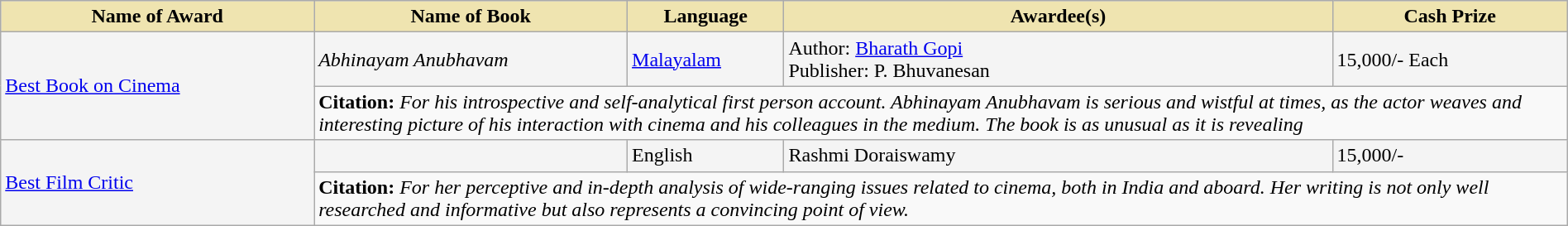<table class="wikitable" style="width:100%;">
<tr style="background-color:#F4F4F4">
<th style="background-color:#EFE4B0;width:20%;">Name of Award</th>
<th style="background-color:#EFE4B0;width:20%;">Name of Book</th>
<th style="background-color:#EFE4B0;width:10%;">Language</th>
<th style="background-color:#EFE4B0;width:35%;">Awardee(s)</th>
<th style="background-color:#EFE4B0;width:15%;">Cash Prize</th>
</tr>
<tr style="background-color:#F4F4F4">
<td rowspan="2"><a href='#'>Best Book on Cinema</a></td>
<td><em>Abhinayam Anubhavam</em></td>
<td><a href='#'>Malayalam</a></td>
<td>Author: <a href='#'>Bharath Gopi</a><br>Publisher: P. Bhuvanesan</td>
<td> 15,000/- Each</td>
</tr>
<tr style="background-color:#F9F9F9">
<td colspan="4"><strong>Citation:</strong> <em>For his introspective and self-analytical first person account. Abhinayam Anubhavam is  serious and wistful at times, as the actor weaves and interesting picture of his interaction with cinema and his colleagues in the medium. The book is as unusual as it is revealing</em></td>
</tr>
<tr style="background-color:#F4F4F4">
<td rowspan="2"><a href='#'>Best Film Critic</a></td>
<td></td>
<td>English</td>
<td>Rashmi Doraiswamy</td>
<td> 15,000/-</td>
</tr>
<tr style="background-color:#F9F9F9">
<td colspan="4"><strong>Citation:</strong> <em>For her perceptive and in-depth analysis of wide-ranging issues related to cinema, both in India and aboard. Her writing is not only well researched and informative but also represents a convincing point of view.</em></td>
</tr>
</table>
